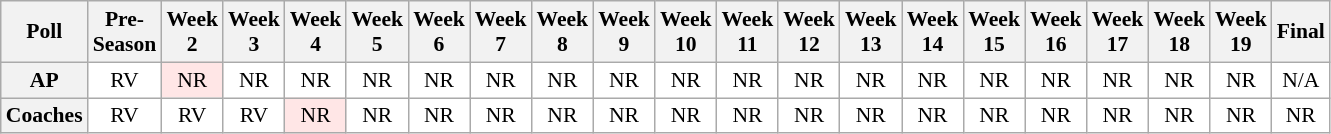<table class="wikitable" style="white-space:nowrap;font-size:90%">
<tr>
<th>Poll</th>
<th>Pre-<br>Season</th>
<th>Week<br>2</th>
<th>Week<br>3</th>
<th>Week<br>4</th>
<th>Week<br>5</th>
<th>Week<br>6</th>
<th>Week<br>7</th>
<th>Week<br>8</th>
<th>Week<br>9</th>
<th>Week<br>10</th>
<th>Week<br>11</th>
<th>Week<br>12</th>
<th>Week<br>13</th>
<th>Week<br>14</th>
<th>Week<br>15</th>
<th>Week<br>16</th>
<th>Week<br>17</th>
<th>Week<br>18</th>
<th>Week<br>19</th>
<th>Final</th>
</tr>
<tr style="text-align:center;">
<th>AP</th>
<td style="background:#FFF;">RV</td>
<td style="background:#FFE6E6;">NR</td>
<td style="background:#FFF;">NR</td>
<td style="background:#FFF;">NR</td>
<td style="background:#FFF;">NR</td>
<td style="background:#FFF;">NR</td>
<td style="background:#FFF;">NR</td>
<td style="background:#FFF;">NR</td>
<td style="background:#FFF;">NR</td>
<td style="background:#FFF;">NR</td>
<td style="background:#FFF;">NR</td>
<td style="background:#FFF;">NR</td>
<td style="background:#FFF;">NR</td>
<td style="background:#FFF;">NR</td>
<td style="background:#FFF;">NR</td>
<td style="background:#FFF;">NR</td>
<td style="background:#FFF;">NR</td>
<td style="background:#FFF;">NR</td>
<td style="background:#FFF;">NR</td>
<td style="background:#FFF;">N/A</td>
</tr>
<tr style="text-align:center;">
<th>Coaches</th>
<td style="background:#FFF;">RV</td>
<td style="background:#FFF;">RV</td>
<td style="background:#FFF;">RV</td>
<td style="background:#FFE6E6;">NR</td>
<td style="background:#FFF;">NR</td>
<td style="background:#FFF;">NR</td>
<td style="background:#FFF;">NR</td>
<td style="background:#FFF;">NR</td>
<td style="background:#FFF;">NR</td>
<td style="background:#FFF;">NR</td>
<td style="background:#FFF;">NR</td>
<td style="background:#FFF;">NR</td>
<td style="background:#FFF;">NR</td>
<td style="background:#FFF;">NR</td>
<td style="background:#FFF;">NR</td>
<td style="background:#FFF;">NR</td>
<td style="background:#FFF;">NR</td>
<td style="background:#FFF;">NR</td>
<td style="background:#FFF;">NR</td>
<td style="background:#FFF;">NR</td>
</tr>
</table>
